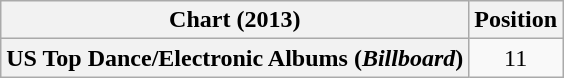<table class="wikitable plainrowheaders" style="text-align:center">
<tr>
<th scope="col">Chart (2013)</th>
<th scope="col">Position</th>
</tr>
<tr>
<th scope="row">US Top Dance/Electronic Albums (<em>Billboard</em>)</th>
<td>11</td>
</tr>
</table>
